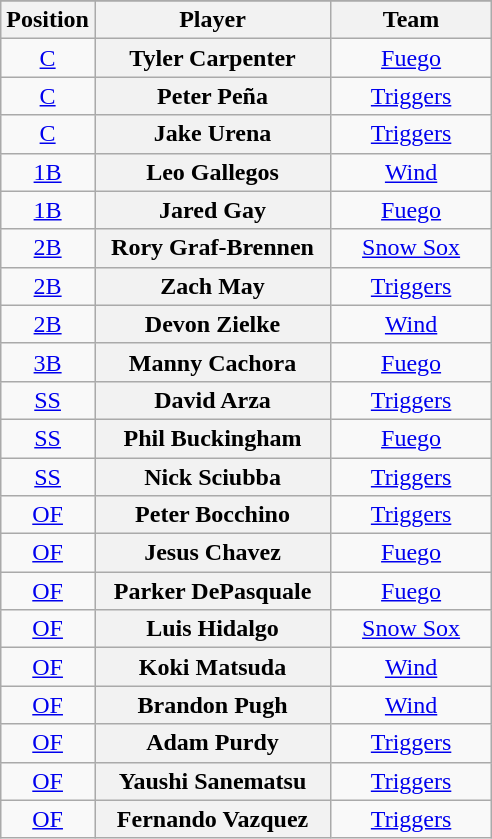<table class="wikitable sortable plainrowheaders" style="text-align:center;">
<tr>
</tr>
<tr>
<th scope="col">Position</th>
<th scope="col" style="width:150px;">Player</th>
<th scope="col" style="width:100px;">Team</th>
</tr>
<tr>
<td><a href='#'>C</a></td>
<th scope="row" style="text-align:center">Tyler Carpenter</th>
<td><a href='#'>Fuego</a></td>
</tr>
<tr>
<td><a href='#'>C</a></td>
<th scope="row" style="text-align:center">Peter Peña</th>
<td><a href='#'>Triggers</a></td>
</tr>
<tr>
<td><a href='#'>C</a></td>
<th scope="row" style="text-align:center">Jake Urena</th>
<td><a href='#'>Triggers</a></td>
</tr>
<tr>
<td><a href='#'>1B</a></td>
<th scope="row" style="text-align:center">Leo Gallegos</th>
<td><a href='#'>Wind</a></td>
</tr>
<tr>
<td><a href='#'>1B</a></td>
<th scope="row" style="text-align:center">Jared Gay</th>
<td><a href='#'>Fuego</a></td>
</tr>
<tr>
<td><a href='#'>2B</a></td>
<th scope="row" style="text-align:center">Rory Graf-Brennen</th>
<td><a href='#'>Snow Sox</a></td>
</tr>
<tr>
<td><a href='#'>2B</a></td>
<th scope="row" style="text-align:center">Zach May</th>
<td><a href='#'>Triggers</a></td>
</tr>
<tr>
<td><a href='#'>2B</a></td>
<th scope="row" style="text-align:center">Devon Zielke</th>
<td><a href='#'>Wind</a></td>
</tr>
<tr>
<td><a href='#'>3B</a></td>
<th scope="row" style="text-align:center">Manny Cachora</th>
<td><a href='#'>Fuego</a></td>
</tr>
<tr>
<td><a href='#'>SS</a></td>
<th scope="row" style="text-align:center">David Arza</th>
<td><a href='#'>Triggers</a></td>
</tr>
<tr>
<td><a href='#'>SS</a></td>
<th scope="row" style="text-align:center">Phil Buckingham</th>
<td><a href='#'>Fuego</a></td>
</tr>
<tr>
<td><a href='#'>SS</a></td>
<th scope="row" style="text-align:center">Nick Sciubba</th>
<td><a href='#'>Triggers</a></td>
</tr>
<tr>
<td><a href='#'>OF</a></td>
<th scope="row" style="text-align:center">Peter Bocchino</th>
<td><a href='#'>Triggers</a></td>
</tr>
<tr>
<td><a href='#'>OF</a></td>
<th scope="row" style="text-align:center">Jesus Chavez</th>
<td><a href='#'>Fuego</a></td>
</tr>
<tr>
<td><a href='#'>OF</a></td>
<th scope="row" style="text-align:center">Parker DePasquale</th>
<td><a href='#'>Fuego</a></td>
</tr>
<tr>
<td><a href='#'>OF</a></td>
<th scope="row" style="text-align:center">Luis Hidalgo</th>
<td><a href='#'>Snow Sox</a></td>
</tr>
<tr>
<td><a href='#'>OF</a></td>
<th scope="row" style="text-align:center">Koki Matsuda</th>
<td><a href='#'>Wind</a></td>
</tr>
<tr>
<td><a href='#'>OF</a></td>
<th scope="row" style="text-align:center">Brandon Pugh</th>
<td><a href='#'>Wind</a></td>
</tr>
<tr>
<td><a href='#'>OF</a></td>
<th scope="row" style="text-align:center">Adam Purdy</th>
<td><a href='#'>Triggers</a></td>
</tr>
<tr>
<td><a href='#'>OF</a></td>
<th scope="row" style="text-align:center">Yaushi Sanematsu</th>
<td><a href='#'>Triggers</a></td>
</tr>
<tr>
<td><a href='#'>OF</a></td>
<th scope="row" style="text-align:center">Fernando Vazquez</th>
<td><a href='#'>Triggers</a></td>
</tr>
</table>
